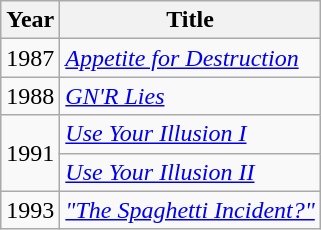<table class="wikitable">
<tr>
<th>Year</th>
<th>Title</th>
</tr>
<tr>
<td>1987</td>
<td><em><a href='#'>Appetite for Destruction</a></em></td>
</tr>
<tr>
<td>1988</td>
<td><em><a href='#'>GN'R Lies</a></em></td>
</tr>
<tr>
<td rowspan="2">1991</td>
<td><em><a href='#'>Use Your Illusion I</a></em></td>
</tr>
<tr>
<td><em><a href='#'>Use Your Illusion II</a></em></td>
</tr>
<tr>
<td>1993</td>
<td><em><a href='#'>"The Spaghetti Incident?"</a></em></td>
</tr>
</table>
